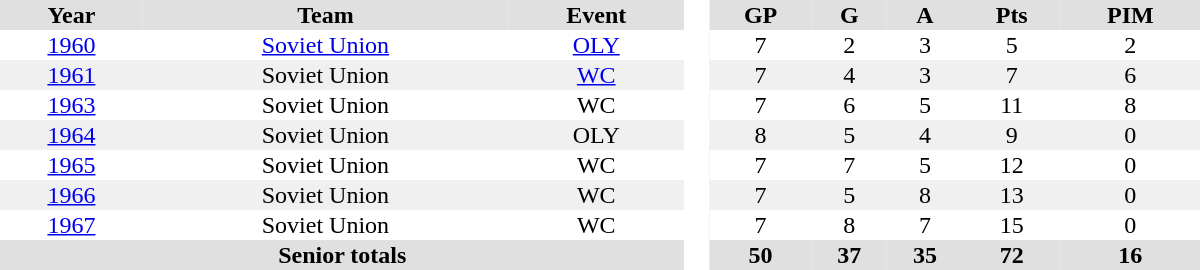<table border="0" cellpadding="1" cellspacing="0" style="text-align:center; width:50em">
<tr ALIGN="center" bgcolor="#e0e0e0">
<th>Year</th>
<th>Team</th>
<th>Event</th>
<th rowspan="99" bgcolor="#ffffff"> </th>
<th>GP</th>
<th>G</th>
<th>A</th>
<th>Pts</th>
<th>PIM</th>
</tr>
<tr>
<td><a href='#'>1960</a></td>
<td><a href='#'>Soviet Union</a></td>
<td><a href='#'>OLY</a></td>
<td>7</td>
<td>2</td>
<td>3</td>
<td>5</td>
<td>2</td>
</tr>
<tr bgcolor="#f0f0f0">
<td><a href='#'>1961</a></td>
<td>Soviet Union</td>
<td><a href='#'>WC</a></td>
<td>7</td>
<td>4</td>
<td>3</td>
<td>7</td>
<td>6</td>
</tr>
<tr>
<td><a href='#'>1963</a></td>
<td>Soviet Union</td>
<td>WC</td>
<td>7</td>
<td>6</td>
<td>5</td>
<td>11</td>
<td>8</td>
</tr>
<tr bgcolor="#f0f0f0">
<td><a href='#'>1964</a></td>
<td>Soviet Union</td>
<td>OLY</td>
<td>8</td>
<td>5</td>
<td>4</td>
<td>9</td>
<td>0</td>
</tr>
<tr>
<td><a href='#'>1965</a></td>
<td>Soviet Union</td>
<td>WC</td>
<td>7</td>
<td>7</td>
<td>5</td>
<td>12</td>
<td>0</td>
</tr>
<tr bgcolor="#f0f0f0">
<td><a href='#'>1966</a></td>
<td>Soviet Union</td>
<td>WC</td>
<td>7</td>
<td>5</td>
<td>8</td>
<td>13</td>
<td>0</td>
</tr>
<tr>
<td><a href='#'>1967</a></td>
<td>Soviet Union</td>
<td>WC</td>
<td>7</td>
<td>8</td>
<td>7</td>
<td>15</td>
<td>0</td>
</tr>
<tr bgcolor="#e0e0e0">
<th colspan=3>Senior totals</th>
<th>50</th>
<th>37</th>
<th>35</th>
<th>72</th>
<th>16</th>
</tr>
</table>
